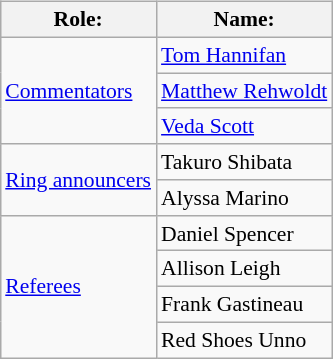<table class=wikitable style="font-size:90%; margin: 0.5em 0 0.5em 1em; float: right; clear: right;">
<tr>
<th>Role:</th>
<th>Name:</th>
</tr>
<tr>
<td rowspan=3><a href='#'>Commentators</a></td>
<td><a href='#'>Tom Hannifan</a></td>
</tr>
<tr>
<td><a href='#'>Matthew Rehwoldt</a></td>
</tr>
<tr>
<td><a href='#'>Veda Scott</a></td>
</tr>
<tr>
<td rowspan=2><a href='#'>Ring announcers</a></td>
<td>Takuro Shibata</td>
</tr>
<tr>
<td>Alyssa Marino</td>
</tr>
<tr>
<td rowspan=4><a href='#'>Referees</a></td>
<td>Daniel Spencer</td>
</tr>
<tr>
<td>Allison Leigh</td>
</tr>
<tr>
<td>Frank Gastineau</td>
</tr>
<tr>
<td>Red Shoes Unno</td>
</tr>
</table>
